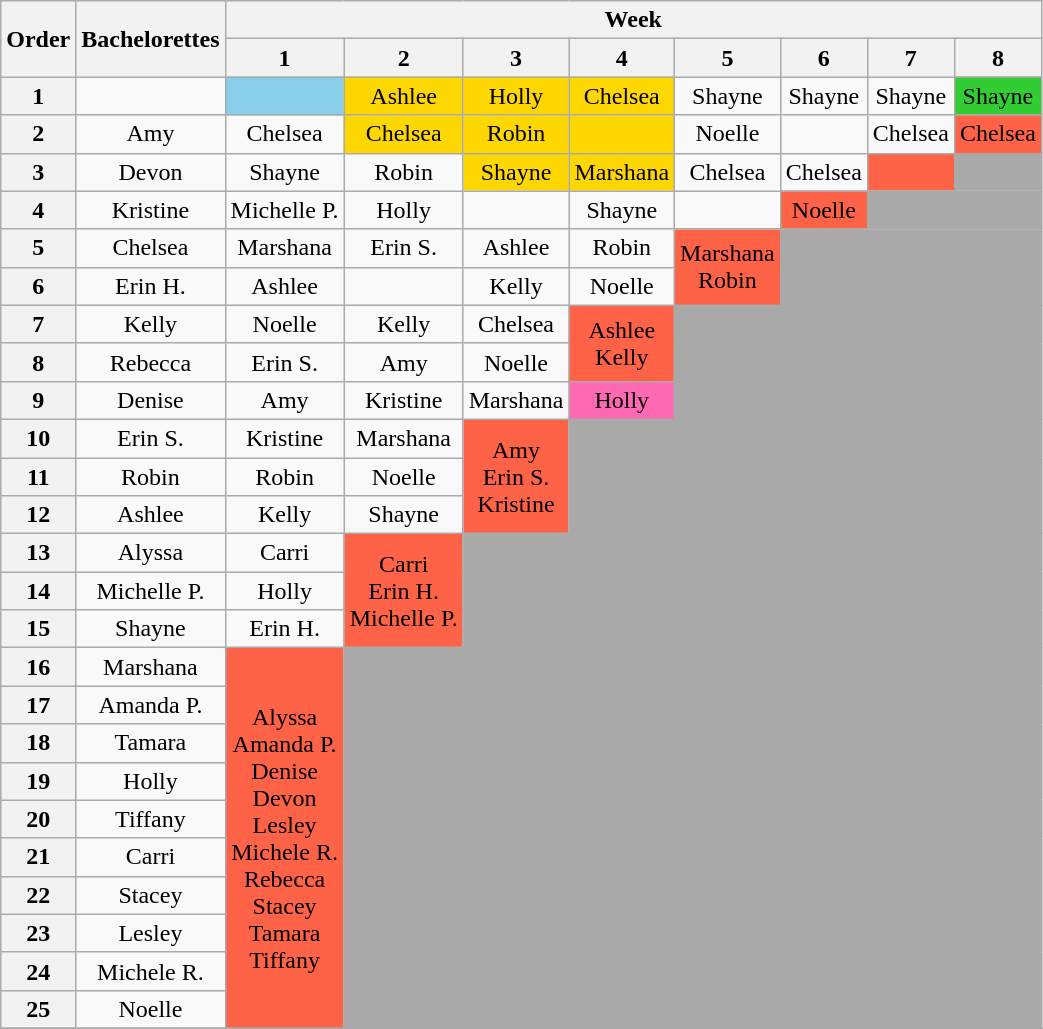<table class="wikitable" style="text-align:center">
<tr>
<th rowspan=2>Order</th>
<th rowspan=2>Bachelorettes</th>
<th colspan=8>Week</th>
</tr>
<tr>
<th>1</th>
<th>2</th>
<th>3</th>
<th>4</th>
<th>5</th>
<th>6</th>
<th>7</th>
<th>8</th>
</tr>
<tr>
<th>1</th>
<td></td>
<td bgcolor="skyblue"></td>
<td bgcolor="gold">Ashlee</td>
<td bgcolor="gold">Holly</td>
<td bgcolor="gold">Chelsea</td>
<td>Shayne</td>
<td>Shayne</td>
<td>Shayne</td>
<td bgcolor="limegreen">Shayne</td>
</tr>
<tr>
<th>2</th>
<td>Amy</td>
<td>Chelsea</td>
<td bgcolor="gold">Chelsea</td>
<td bgcolor="gold">Robin</td>
<td bgcolor="gold"></td>
<td>Noelle</td>
<td></td>
<td>Chelsea</td>
<td bgcolor="tomato">Chelsea</td>
</tr>
<tr>
<th>3</th>
<td>Devon</td>
<td>Shayne</td>
<td>Robin</td>
<td bgcolor="gold">Shayne</td>
<td bgcolor="gold">Marshana</td>
<td>Chelsea</td>
<td>Chelsea</td>
<td bgcolor="tomato"></td>
<td bgcolor="darkgray" colspan="1"></td>
</tr>
<tr>
<th>4</th>
<td>Kristine</td>
<td>Michelle P.</td>
<td>Holly</td>
<td></td>
<td>Shayne</td>
<td></td>
<td bgcolor="tomato">Noelle</td>
<td bgcolor="darkgray" colspan="2"></td>
</tr>
<tr>
<th>5</th>
<td>Chelsea</td>
<td>Marshana</td>
<td>Erin S.</td>
<td>Ashlee</td>
<td>Robin</td>
<td bgcolor="tomato" rowspan="2">Marshana<br>Robin</td>
<td bgcolor="darkgray" colspan="3" rowspan="2"></td>
</tr>
<tr>
<th>6</th>
<td>Erin H.</td>
<td>Ashlee</td>
<td></td>
<td>Kelly</td>
<td>Noelle</td>
</tr>
<tr>
<th>7</th>
<td>Kelly</td>
<td>Noelle</td>
<td>Kelly</td>
<td>Chelsea</td>
<td bgcolor="tomato" rowspan="2">Ashlee<br>Kelly</td>
<td bgcolor="darkgray" rowspan="3" colspan="4"></td>
</tr>
<tr>
<th>8</th>
<td>Rebecca</td>
<td>Erin S.</td>
<td>Amy</td>
<td>Noelle</td>
</tr>
<tr>
<th>9</th>
<td>Denise</td>
<td>Amy</td>
<td>Kristine</td>
<td>Marshana</td>
<td bgcolor="hotpink">Holly</td>
</tr>
<tr>
<th>10</th>
<td>Erin S.</td>
<td>Kristine</td>
<td>Marshana</td>
<td bgcolor="tomato" rowspan="3">Amy<br>Erin S.<br>Kristine</td>
<td bgcolor="darkgray" rowspan="3" colspan="5"></td>
</tr>
<tr>
<th>11</th>
<td>Robin</td>
<td>Robin</td>
<td>Noelle</td>
</tr>
<tr>
<th>12</th>
<td>Ashlee</td>
<td>Kelly</td>
<td>Shayne</td>
</tr>
<tr>
<th>13</th>
<td>Alyssa</td>
<td>Carri</td>
<td bgcolor="tomato" rowspan="3">Carri<br>Erin H.<br>Michelle P.</td>
<td bgcolor="darkgray" rowspan="3" colspan="6"></td>
</tr>
<tr>
<th>14</th>
<td>Michelle P.</td>
<td>Holly</td>
</tr>
<tr>
<th>15</th>
<td>Shayne</td>
<td>Erin H.</td>
</tr>
<tr>
<th>16</th>
<td>Marshana</td>
<td bgcolor="tomato" rowspan="10">Alyssa<br>Amanda P.<br>Denise<br>Devon<br>Lesley<br>Michele R.<br>Rebecca<br>Stacey<br>Tamara<br>Tiffany</td>
<td bgcolor="darkgray" rowspan="10" colspan="7"></td>
</tr>
<tr>
<th>17</th>
<td>Amanda P.</td>
</tr>
<tr>
<th>18</th>
<td>Tamara</td>
</tr>
<tr>
<th>19</th>
<td>Holly</td>
</tr>
<tr>
<th>20</th>
<td>Tiffany</td>
</tr>
<tr>
<th>21</th>
<td>Carri</td>
</tr>
<tr>
<th>22</th>
<td>Stacey</td>
</tr>
<tr>
<th>23</th>
<td>Lesley</td>
</tr>
<tr>
<th>24</th>
<td>Michele R.</td>
</tr>
<tr>
<th>25</th>
<td>Noelle</td>
</tr>
<tr>
</tr>
</table>
